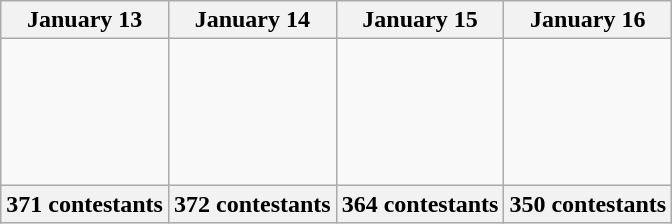<table class="wikitable">
<tr>
<th>January 13</th>
<th>January 14</th>
<th>January 15</th>
<th>January 16</th>
</tr>
<tr>
<td><br> <br>
 <br>
 <br>
 <br></td>
<td><br> <br>
 <br>
 <br>
 <br></td>
<td><br> <br>
 <br>
 <br>
 <br></td>
<td><br> <br>
 <br>
 <br>
 <br></td>
</tr>
<tr>
<th>371 contestants</th>
<th>372 contestants</th>
<th>364 contestants</th>
<th>350 contestants</th>
</tr>
</table>
